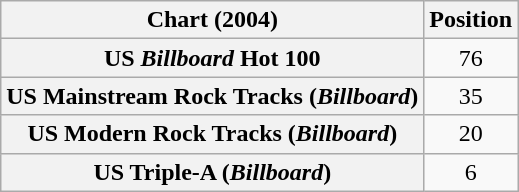<table class="wikitable sortable plainrowheaders" style="text-align:center">
<tr>
<th>Chart (2004)</th>
<th>Position</th>
</tr>
<tr>
<th scope="row">US <em>Billboard</em> Hot 100</th>
<td>76</td>
</tr>
<tr>
<th scope="row">US Mainstream Rock Tracks (<em>Billboard</em>)</th>
<td>35</td>
</tr>
<tr>
<th scope="row">US Modern Rock Tracks (<em>Billboard</em>)</th>
<td>20</td>
</tr>
<tr>
<th scope="row">US Triple-A (<em>Billboard</em>)</th>
<td>6</td>
</tr>
</table>
